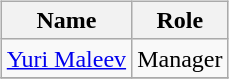<table>
<tr>
<td valign="top"><br><table class="wikitable">
<tr>
<th>Name</th>
<th>Role</th>
</tr>
<tr>
<td><a href='#'>Yuri Maleev</a></td>
<td>Manager</td>
</tr>
<tr>
</tr>
</table>
</td>
</tr>
</table>
